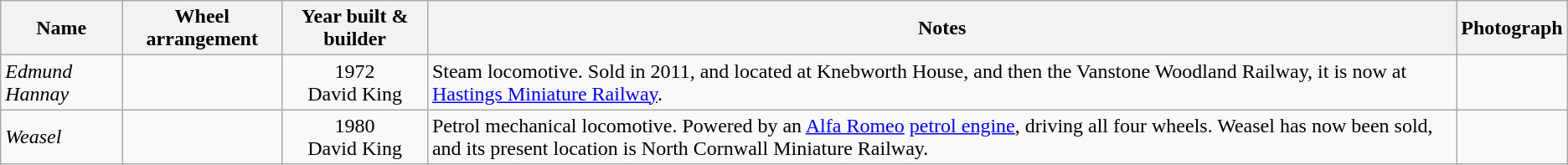<table class="wikitable">
<tr>
<th>Name</th>
<th>Wheel arrangement</th>
<th>Year built & builder</th>
<th>Notes</th>
<th>Photograph</th>
</tr>
<tr>
<td><em>Edmund Hannay</em></td>
<td align="center"></td>
<td align="center">1972<br>David King</td>
<td>Steam locomotive. Sold in 2011, and located at Knebworth House, and then the Vanstone Woodland Railway, it is now at <a href='#'>Hastings Miniature Railway</a>.</td>
<td></td>
</tr>
<tr>
<td><em>Weasel</em></td>
<td align="center"></td>
<td align="center">1980<br>David King</td>
<td>Petrol mechanical locomotive. Powered by an <a href='#'>Alfa Romeo</a> <a href='#'>petrol engine</a>, driving all four wheels. Weasel has now been sold, and its present location is North Cornwall Miniature Railway.</td>
<td></td>
</tr>
</table>
